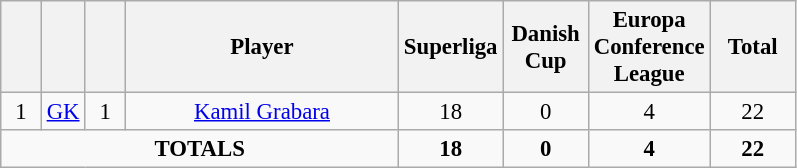<table class="wikitable sortable" style="font-size: 95%; text-align: center;">
<tr>
<th width=20></th>
<th width=20></th>
<th width=20></th>
<th width=175>Player</th>
<th width=50>Superliga</th>
<th width=50>Danish Cup</th>
<th width=50>Europa Conference League</th>
<th width=50>Total</th>
</tr>
<tr>
<td rowspan=1>1</td>
<td><a href='#'>GK</a></td>
<td>1</td>
<td> <a href='#'>Kamil Grabara</a></td>
<td>18</td>
<td>0</td>
<td>4</td>
<td>22</td>
</tr>
<tr>
<td colspan="4"><strong>TOTALS</strong></td>
<td><strong>18</strong></td>
<td><strong>0</strong></td>
<td><strong>4</strong></td>
<td><strong>22</strong></td>
</tr>
</table>
